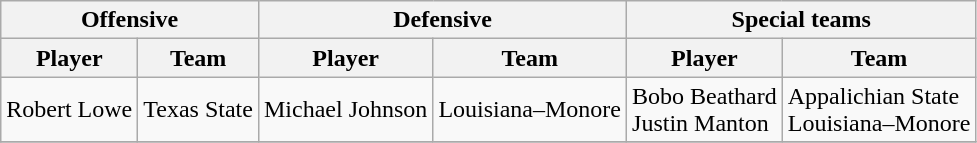<table class="wikitable">
<tr>
<th colspan="2">Offensive</th>
<th colspan="2">Defensive</th>
<th colspan="2">Special teams</th>
</tr>
<tr>
<th>Player</th>
<th>Team</th>
<th>Player</th>
<th>Team</th>
<th>Player</th>
<th>Team</th>
</tr>
<tr>
<td>Robert Lowe</td>
<td>Texas State</td>
<td>Michael Johnson</td>
<td>Louisiana–Monore</td>
<td>Bobo Beathard <br>Justin Manton</td>
<td>Appalichian State <br>Louisiana–Monore</td>
</tr>
<tr>
</tr>
</table>
